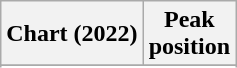<table class="wikitable sortable plainrowheaders" style="text-align:center;">
<tr>
<th scope="col">Chart (2022)</th>
<th scope="col">Peak<br>position</th>
</tr>
<tr>
</tr>
<tr>
</tr>
</table>
